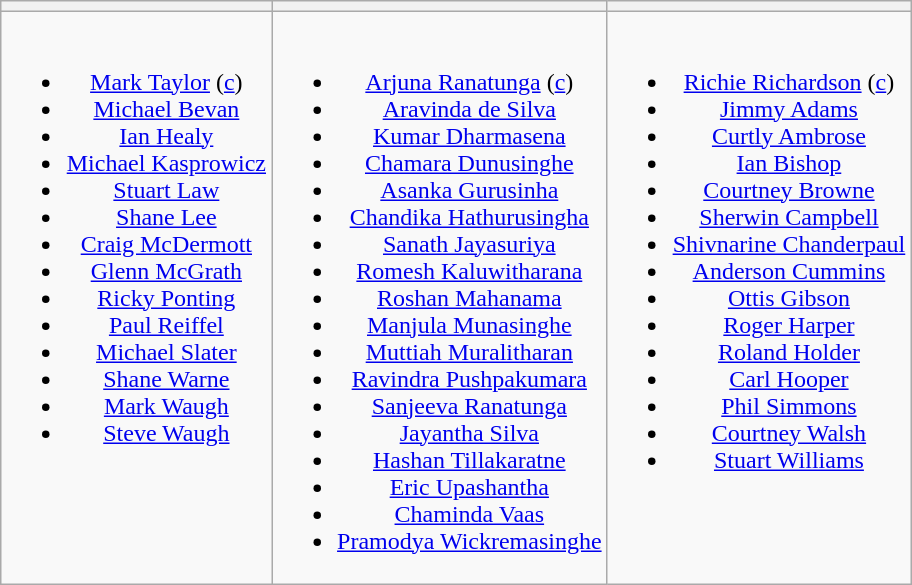<table class="wikitable" style="text-align:center;margin:0 auto">
<tr>
<th></th>
<th></th>
<th></th>
</tr>
<tr style="vertical-align:top">
<td><br><ul><li><a href='#'>Mark Taylor</a> (<a href='#'>c</a>)</li><li><a href='#'>Michael Bevan</a></li><li><a href='#'>Ian Healy</a></li><li><a href='#'>Michael Kasprowicz</a></li><li><a href='#'>Stuart Law</a></li><li><a href='#'>Shane Lee</a></li><li><a href='#'>Craig McDermott</a></li><li><a href='#'>Glenn McGrath</a></li><li><a href='#'>Ricky Ponting</a></li><li><a href='#'>Paul Reiffel</a></li><li><a href='#'>Michael Slater</a></li><li><a href='#'>Shane Warne</a></li><li><a href='#'>Mark Waugh</a></li><li><a href='#'>Steve Waugh</a></li></ul></td>
<td><br><ul><li><a href='#'>Arjuna Ranatunga</a> (<a href='#'>c</a>)</li><li><a href='#'>Aravinda de Silva</a></li><li><a href='#'>Kumar Dharmasena</a></li><li><a href='#'>Chamara Dunusinghe</a></li><li><a href='#'>Asanka Gurusinha</a></li><li><a href='#'>Chandika Hathurusingha</a></li><li><a href='#'>Sanath Jayasuriya</a></li><li><a href='#'>Romesh Kaluwitharana</a></li><li><a href='#'>Roshan Mahanama</a></li><li><a href='#'>Manjula Munasinghe</a></li><li><a href='#'>Muttiah Muralitharan</a></li><li><a href='#'>Ravindra Pushpakumara</a></li><li><a href='#'>Sanjeeva Ranatunga</a></li><li><a href='#'>Jayantha Silva</a></li><li><a href='#'>Hashan Tillakaratne</a></li><li><a href='#'>Eric Upashantha</a></li><li><a href='#'>Chaminda Vaas</a></li><li><a href='#'>Pramodya Wickremasinghe</a></li></ul></td>
<td><br><ul><li><a href='#'>Richie Richardson</a> (<a href='#'>c</a>)</li><li><a href='#'>Jimmy Adams</a></li><li><a href='#'>Curtly Ambrose</a></li><li><a href='#'>Ian Bishop</a></li><li><a href='#'>Courtney Browne</a></li><li><a href='#'>Sherwin Campbell</a></li><li><a href='#'>Shivnarine Chanderpaul</a></li><li><a href='#'>Anderson Cummins</a></li><li><a href='#'>Ottis Gibson</a></li><li><a href='#'>Roger Harper</a></li><li><a href='#'>Roland Holder</a></li><li><a href='#'>Carl Hooper</a></li><li><a href='#'>Phil Simmons</a></li><li><a href='#'>Courtney Walsh</a></li><li><a href='#'>Stuart Williams</a></li></ul></td>
</tr>
</table>
